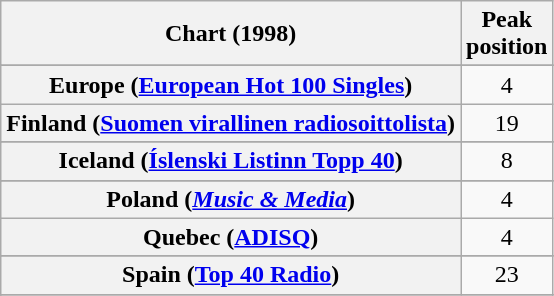<table class="wikitable sortable plainrowheaders" style="text-align:center">
<tr>
<th scope="col">Chart (1998)</th>
<th scope="col">Peak<br>position</th>
</tr>
<tr>
</tr>
<tr>
</tr>
<tr>
</tr>
<tr>
</tr>
<tr>
</tr>
<tr>
</tr>
<tr>
<th scope="row">Europe (<a href='#'>European Hot 100 Singles</a>)</th>
<td>4</td>
</tr>
<tr>
<th scope="row">Finland (<a href='#'>Suomen virallinen radiosoittolista</a>)</th>
<td>19</td>
</tr>
<tr>
</tr>
<tr>
</tr>
<tr>
<th scope="row">Iceland (<a href='#'>Íslenski Listinn Topp 40</a>)</th>
<td>8</td>
</tr>
<tr>
</tr>
<tr>
</tr>
<tr>
</tr>
<tr>
<th scope="row">Poland (<em><a href='#'>Music & Media</a></em>)</th>
<td>4</td>
</tr>
<tr>
<th scope="row">Quebec (<a href='#'>ADISQ</a>)</th>
<td>4</td>
</tr>
<tr>
</tr>
<tr>
<th scope="row">Spain (<a href='#'>Top 40 Radio</a>)</th>
<td>23</td>
</tr>
<tr>
</tr>
<tr>
</tr>
<tr>
</tr>
</table>
